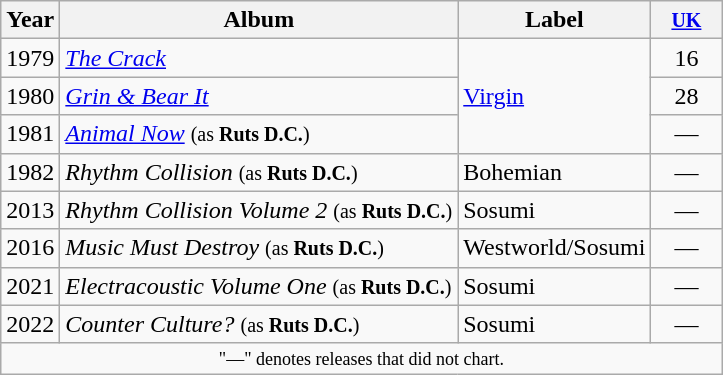<table class="wikitable">
<tr>
<th>Year</th>
<th>Album</th>
<th>Label</th>
<th style="width:40px;"><small><a href='#'>UK</a></small><br></th>
</tr>
<tr>
<td>1979</td>
<td><em><a href='#'>The Crack</a></em></td>
<td rowspan="3"><a href='#'>Virgin</a></td>
<td align=center>16</td>
</tr>
<tr>
<td>1980</td>
<td><em><a href='#'>Grin & Bear It</a></em></td>
<td align=center>28</td>
</tr>
<tr>
<td>1981</td>
<td><em><a href='#'>Animal Now</a></em> <small>(as <strong>Ruts D.C.</strong>)</small></td>
<td align=center>—</td>
</tr>
<tr>
<td>1982</td>
<td><em>Rhythm Collision</em> <small>(as <strong>Ruts D.C.</strong>)</small></td>
<td>Bohemian</td>
<td align=center>—</td>
</tr>
<tr>
<td>2013</td>
<td><em>Rhythm Collision Volume 2</em> <small>(as <strong>Ruts D.C.</strong>)</small></td>
<td>Sosumi</td>
<td align=center>—</td>
</tr>
<tr>
<td>2016</td>
<td><em>Music Must Destroy</em> <small>(as <strong>Ruts D.C.</strong>)</small></td>
<td>Westworld/Sosumi</td>
<td align=center>—</td>
</tr>
<tr>
<td>2021</td>
<td><em>Electracoustic Volume One</em> <small>(as <strong>Ruts D.C.</strong>)</small></td>
<td>Sosumi</td>
<td align=center>—</td>
</tr>
<tr>
<td>2022</td>
<td><em>Counter Culture?</em> <small>(as <strong>Ruts D.C.</strong>)</small></td>
<td>Sosumi</td>
<td align=center>—</td>
</tr>
<tr>
<td colspan="4" style="text-align:center; font-size:9pt;">"—" denotes releases that did not chart.</td>
</tr>
</table>
